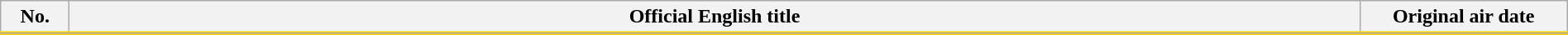<table class="wikitable" style="width:100%; margin:auto; background:#FFF;">
<tr style="border-bottom: 3px solid #FFD300;">
<th style="width:3em;">No.</th>
<th>Official English title</th>
<th style="width:10em;">Original air date</th>
</tr>
<tr>
</tr>
</table>
